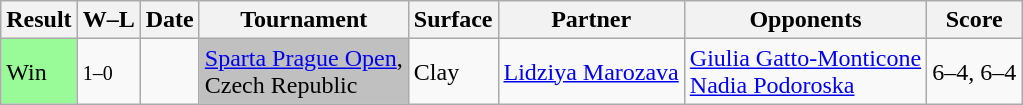<table class="sortable wikitable">
<tr>
<th>Result</th>
<th class="unsortable">W–L</th>
<th>Date</th>
<th>Tournament</th>
<th>Surface</th>
<th>Partner</th>
<th>Opponents</th>
<th class="unsortable">Score</th>
</tr>
<tr>
<td style="background:#98fb98;">Win</td>
<td><small>1–0</small></td>
<td><a href='#'></a></td>
<td bgcolor=silver><a href='#'>Sparta Prague Open</a>, <br>Czech Republic</td>
<td>Clay</td>
<td> <a href='#'>Lidziya Marozava</a></td>
<td> <a href='#'>Giulia Gatto-Monticone</a> <br>  <a href='#'>Nadia Podoroska</a></td>
<td>6–4, 6–4</td>
</tr>
</table>
